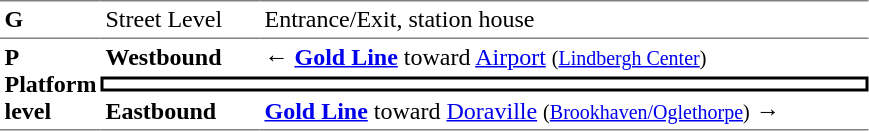<table table border=0 cellspacing=0 cellpadding=3>
<tr>
<td style="border-top:solid 1px gray;" width=50 valign=top><strong>G</strong></td>
<td style="border-top:solid 1px gray;" width=100 valign=top>Street Level</td>
<td style="border-top:solid 1px gray;" width=400 valign=top>Entrance/Exit, station house</td>
</tr>
<tr>
<td style="border-top:solid 1px gray;border-bottom:solid 1px gray;" width=50 rowspan=3 valign=top><strong>P<br>Platform level</strong></td>
<td style="border-top:solid 1px gray;" width=100><strong>Westbound</strong></td>
<td style="border-top:solid 1px gray;" width=400>← <a href='#'><span><strong>Gold Line</strong></span></a> toward <a href='#'>Airport</a> <small>(<a href='#'>Lindbergh Center</a>)</small></td>
</tr>
<tr>
<td style="border-top:solid 2px black;border-right:solid 2px black;border-left:solid 2px black;border-bottom:solid 2px black;text-align:center;" colspan=2></td>
</tr>
<tr>
<td style="border-bottom:solid 1px gray;"><strong>Eastbound</strong></td>
<td style="border-bottom:solid 1px gray;"> <a href='#'><span><strong>Gold Line</strong></span></a> toward <a href='#'>Doraville</a> <small>(<a href='#'>Brookhaven/Oglethorpe</a>)</small> →</td>
</tr>
</table>
